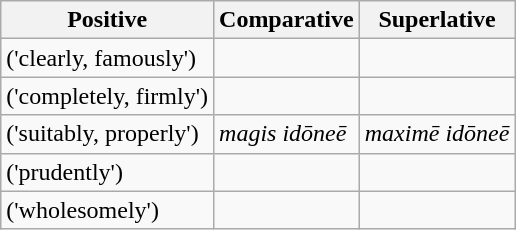<table class="wikitable">
<tr>
<th>Positive</th>
<th>Comparative</th>
<th>Superlative</th>
</tr>
<tr>
<td> ('clearly, famously')</td>
<td></td>
<td></td>
</tr>
<tr>
<td> ('completely, firmly')</td>
<td></td>
<td></td>
</tr>
<tr>
<td> ('suitably, properly')</td>
<td><em>magis idōneē</em></td>
<td><em>maximē idōneē</em></td>
</tr>
<tr>
<td> ('prudently')</td>
<td></td>
<td></td>
</tr>
<tr>
<td> ('wholesomely')</td>
<td></td>
<td></td>
</tr>
</table>
